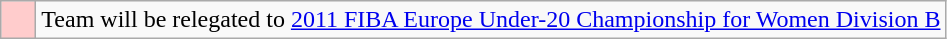<table class="wikitable">
<tr>
<td style="background: #ffcccc;">    </td>
<td>Team will be relegated to <a href='#'>2011 FIBA Europe Under-20 Championship for Women Division B</a></td>
</tr>
</table>
